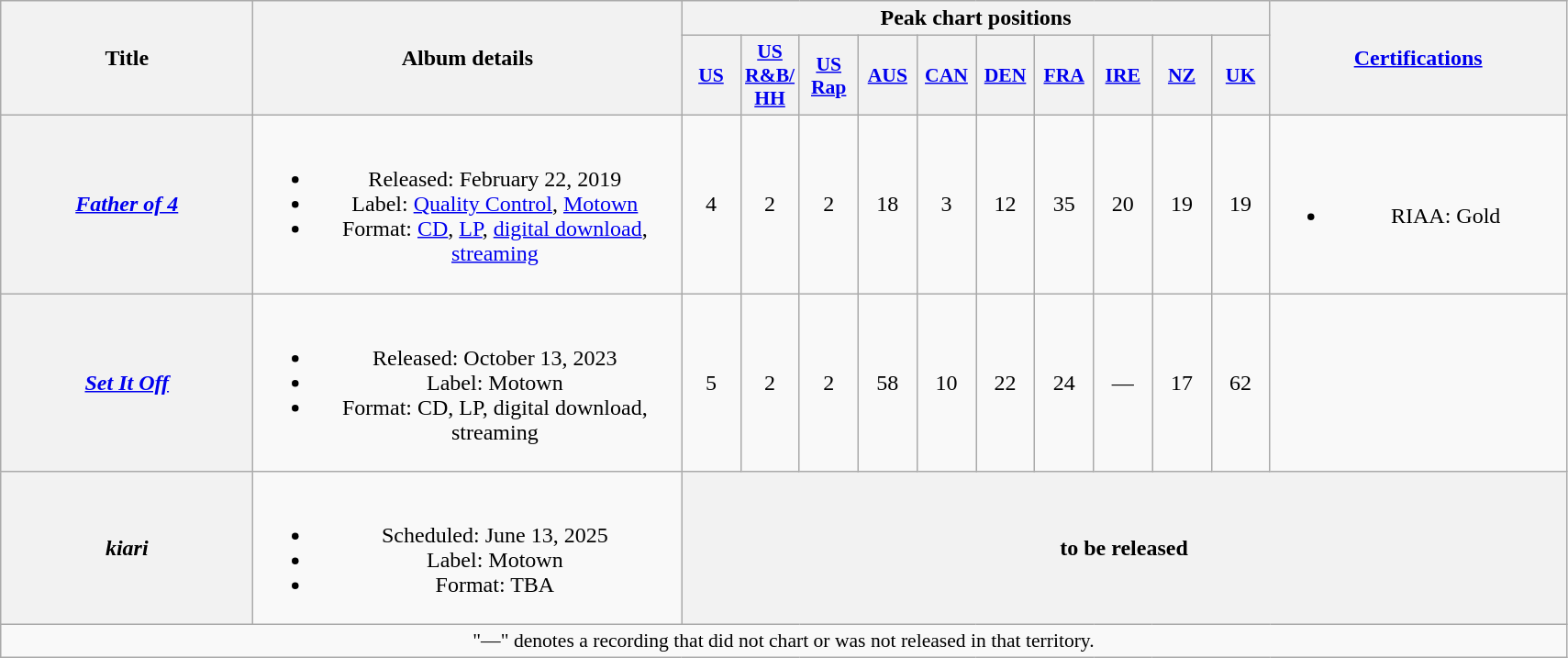<table class="wikitable plainrowheaders" style="text-align:center;">
<tr>
<th scope="col" rowspan="2" style="width:11em;">Title</th>
<th scope="col" rowspan="2" style="width:19em;">Album details</th>
<th scope="col" colspan="10">Peak chart positions</th>
<th scope="col" rowspan="2" style="width:13em;"><a href='#'>Certifications</a></th>
</tr>
<tr>
<th scope="col" style="width:2.5em;font-size:90%;"><a href='#'>US</a><br></th>
<th scope="col" style="width:2.5em;font-size:90%;"><a href='#'>US<br>R&B/<br>HH</a><br></th>
<th scope="col" style="width:2.5em;font-size:90%;"><a href='#'>US<br>Rap</a><br></th>
<th scope="col" style="width:2.5em;font-size:90%;"><a href='#'>AUS</a><br></th>
<th scope="col" style="width:2.5em;font-size:90%;"><a href='#'>CAN</a><br></th>
<th scope="col" style="width:2.5em;font-size:90%;"><a href='#'>DEN</a><br></th>
<th scope="col" style="width:2.5em;font-size:90%;"><a href='#'>FRA</a><br></th>
<th scope="col" style="width:2.5em;font-size:90%;"><a href='#'>IRE</a><br></th>
<th scope="col" style="width:2.5em;font-size:90%;"><a href='#'>NZ</a><br></th>
<th scope="col" style="width:2.5em;font-size:90%;"><a href='#'>UK</a><br></th>
</tr>
<tr>
<th scope="row"><em><a href='#'>Father of 4</a></em></th>
<td><br><ul><li>Released: February 22, 2019</li><li>Label: <a href='#'>Quality Control</a>, <a href='#'>Motown</a></li><li>Format: <a href='#'>CD</a>, <a href='#'>LP</a>, <a href='#'>digital download</a>, <a href='#'>streaming</a></li></ul></td>
<td>4</td>
<td>2</td>
<td>2</td>
<td>18</td>
<td>3</td>
<td>12</td>
<td>35</td>
<td>20</td>
<td>19</td>
<td>19</td>
<td><br><ul><li>RIAA: Gold</li></ul></td>
</tr>
<tr>
<th scope="row"><em><a href='#'>Set It Off</a></em></th>
<td><br><ul><li>Released: October 13, 2023</li><li>Label: Motown</li><li>Format: CD, LP, digital download, streaming</li></ul></td>
<td>5</td>
<td>2</td>
<td>2</td>
<td>58</td>
<td>10</td>
<td>22</td>
<td>24</td>
<td>—</td>
<td>17</td>
<td>62</td>
<td></td>
</tr>
<tr>
<th><em>kiari</em></th>
<td><br><ul><li>Scheduled: June 13, 2025</li><li>Label: Motown</li><li>Format: TBA</li></ul></td>
<th colspan="11">to be released</th>
</tr>
<tr>
<td colspan="14" style="font-size:90%">"—" denotes a recording that did not chart or was not released in that territory.</td>
</tr>
</table>
